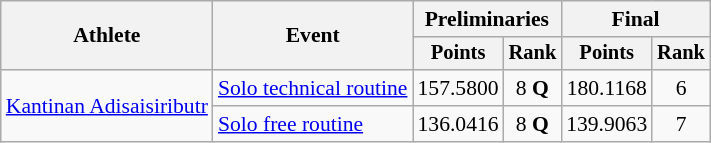<table class="wikitable" style="text-align:center; font-size:90%;">
<tr>
<th rowspan="2">Athlete</th>
<th rowspan="2">Event</th>
<th colspan="2">Preliminaries</th>
<th colspan="2">Final</th>
</tr>
<tr style="font-size:95%">
<th>Points</th>
<th>Rank</th>
<th>Points</th>
<th>Rank</th>
</tr>
<tr>
<td align=left rowspan=2><a href='#'>Kantinan Adisaisiributr</a></td>
<td align=left><a href='#'>Solo technical routine</a></td>
<td>157.5800</td>
<td>8 <strong>Q</strong></td>
<td>180.1168</td>
<td>6</td>
</tr>
<tr>
<td align=left><a href='#'>Solo free routine</a></td>
<td>136.0416</td>
<td>8 <strong>Q</strong></td>
<td>139.9063</td>
<td>7</td>
</tr>
</table>
